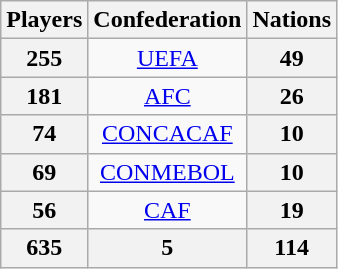<table class="wikitable sortable" style="text-align: center;">
<tr>
<th>Players</th>
<th>Confederation</th>
<th>Nations</th>
</tr>
<tr>
<th>255</th>
<td><a href='#'>UEFA</a></td>
<th>49</th>
</tr>
<tr>
<th>181</th>
<td><a href='#'>AFC</a></td>
<th>26</th>
</tr>
<tr>
<th>74</th>
<td><a href='#'>CONCACAF</a></td>
<th>10</th>
</tr>
<tr>
<th>69</th>
<td><a href='#'>CONMEBOL</a></td>
<th>10</th>
</tr>
<tr>
<th>56</th>
<td><a href='#'>CAF</a></td>
<th>19</th>
</tr>
<tr>
<th>635</th>
<th>5</th>
<th>114</th>
</tr>
</table>
